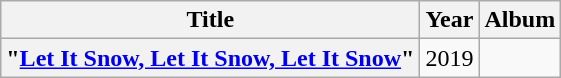<table class="wikitable plainrowheaders" style="text-align:center;">
<tr>
<th scope="col">Title</th>
<th scope="col">Year</th>
<th scope="col">Album</th>
</tr>
<tr>
<th scope="row">"<a href='#'>Let It Snow, Let It Snow, Let It Snow</a>"</th>
<td>2019</td>
<td></td>
</tr>
</table>
